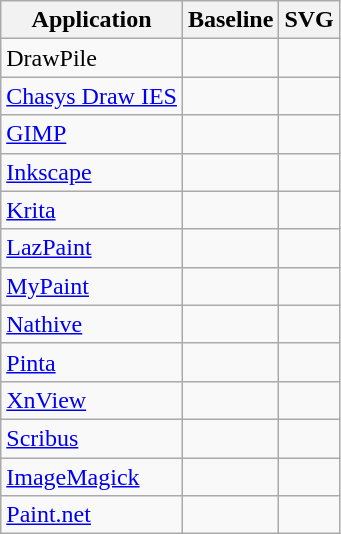<table class="wikitable">
<tr>
<th>Application</th>
<th>Baseline</th>
<th>SVG</th>
</tr>
<tr>
<td>DrawPile</td>
<td></td>
<td></td>
</tr>
<tr>
<td><a href='#'>Chasys Draw IES</a></td>
<td></td>
<td></td>
</tr>
<tr>
<td><a href='#'>GIMP</a></td>
<td></td>
<td></td>
</tr>
<tr>
<td><a href='#'>Inkscape</a></td>
<td></td>
<td></td>
</tr>
<tr>
<td><a href='#'>Krita</a></td>
<td></td>
<td></td>
</tr>
<tr>
<td><a href='#'>LazPaint</a></td>
<td></td>
<td></td>
</tr>
<tr>
<td><a href='#'>MyPaint</a></td>
<td></td>
<td></td>
</tr>
<tr>
<td><a href='#'>Nathive</a></td>
<td></td>
<td></td>
</tr>
<tr>
<td><a href='#'>Pinta</a></td>
<td></td>
<td></td>
</tr>
<tr>
<td><a href='#'>XnView</a></td>
<td></td>
<td></td>
</tr>
<tr>
<td><a href='#'>Scribus</a></td>
<td></td>
<td></td>
</tr>
<tr>
<td><a href='#'>ImageMagick</a></td>
<td></td>
<td></td>
</tr>
<tr>
<td><a href='#'>Paint.net</a></td>
<td></td>
<td></td>
</tr>
</table>
